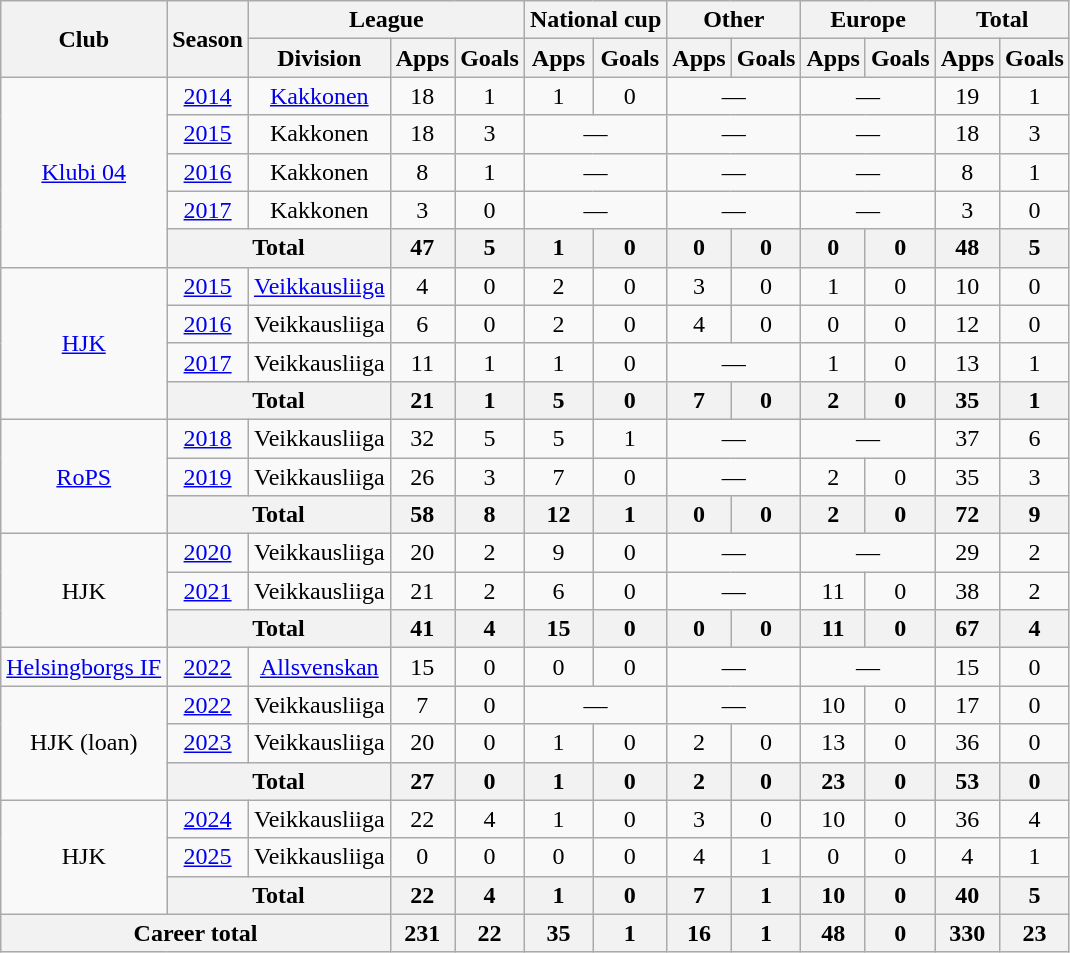<table class="wikitable" style="text-align:center">
<tr>
<th rowspan="2">Club</th>
<th rowspan="2">Season</th>
<th colspan="3">League</th>
<th colspan="2">National cup</th>
<th colspan="2">Other</th>
<th colspan="2">Europe</th>
<th colspan="2">Total</th>
</tr>
<tr>
<th>Division</th>
<th>Apps</th>
<th>Goals</th>
<th>Apps</th>
<th>Goals</th>
<th>Apps</th>
<th>Goals</th>
<th>Apps</th>
<th>Goals</th>
<th>Apps</th>
<th>Goals</th>
</tr>
<tr>
<td rowspan="5"><a href='#'>Klubi 04</a></td>
<td><a href='#'>2014</a></td>
<td><a href='#'>Kakkonen</a></td>
<td>18</td>
<td>1</td>
<td>1</td>
<td>0</td>
<td colspan="2">—</td>
<td colspan="2">—</td>
<td>19</td>
<td>1</td>
</tr>
<tr>
<td><a href='#'>2015</a></td>
<td>Kakkonen</td>
<td>18</td>
<td>3</td>
<td colspan="2">—</td>
<td colspan="2">—</td>
<td colspan="2">—</td>
<td>18</td>
<td>3</td>
</tr>
<tr>
<td><a href='#'>2016</a></td>
<td>Kakkonen</td>
<td>8</td>
<td>1</td>
<td colspan="2">—</td>
<td colspan="2">—</td>
<td colspan="2">—</td>
<td>8</td>
<td>1</td>
</tr>
<tr>
<td><a href='#'>2017</a></td>
<td>Kakkonen</td>
<td>3</td>
<td>0</td>
<td colspan="2">—</td>
<td colspan="2">—</td>
<td colspan="2">—</td>
<td>3</td>
<td>0</td>
</tr>
<tr>
<th colspan="2">Total</th>
<th>47</th>
<th>5</th>
<th>1</th>
<th>0</th>
<th>0</th>
<th>0</th>
<th>0</th>
<th>0</th>
<th>48</th>
<th>5</th>
</tr>
<tr>
<td rowspan="4"><a href='#'>HJK</a></td>
<td><a href='#'>2015</a></td>
<td><a href='#'>Veikkausliiga</a></td>
<td>4</td>
<td>0</td>
<td>2</td>
<td>0</td>
<td>3</td>
<td>0</td>
<td>1</td>
<td>0</td>
<td>10</td>
<td>0</td>
</tr>
<tr>
<td><a href='#'>2016</a></td>
<td>Veikkausliiga</td>
<td>6</td>
<td>0</td>
<td>2</td>
<td>0</td>
<td>4</td>
<td>0</td>
<td>0</td>
<td>0</td>
<td>12</td>
<td>0</td>
</tr>
<tr>
<td><a href='#'>2017</a></td>
<td>Veikkausliiga</td>
<td>11</td>
<td>1</td>
<td>1</td>
<td>0</td>
<td colspan="2">—</td>
<td>1</td>
<td>0</td>
<td>13</td>
<td>1</td>
</tr>
<tr>
<th colspan="2">Total</th>
<th>21</th>
<th>1</th>
<th>5</th>
<th>0</th>
<th>7</th>
<th>0</th>
<th>2</th>
<th>0</th>
<th>35</th>
<th>1</th>
</tr>
<tr>
<td rowspan="3"><a href='#'>RoPS</a></td>
<td><a href='#'>2018</a></td>
<td>Veikkausliiga</td>
<td>32</td>
<td>5</td>
<td>5</td>
<td>1</td>
<td colspan="2">—</td>
<td colspan="2">—</td>
<td>37</td>
<td>6</td>
</tr>
<tr>
<td><a href='#'>2019</a></td>
<td>Veikkausliiga</td>
<td>26</td>
<td>3</td>
<td>7</td>
<td>0</td>
<td colspan="2">—</td>
<td>2</td>
<td>0</td>
<td>35</td>
<td>3</td>
</tr>
<tr>
<th colspan="2">Total</th>
<th>58</th>
<th>8</th>
<th>12</th>
<th>1</th>
<th>0</th>
<th>0</th>
<th>2</th>
<th>0</th>
<th>72</th>
<th>9</th>
</tr>
<tr>
<td rowspan="3">HJK</td>
<td><a href='#'>2020</a></td>
<td>Veikkausliiga</td>
<td>20</td>
<td>2</td>
<td>9</td>
<td>0</td>
<td colspan="2">—</td>
<td colspan="2">—</td>
<td>29</td>
<td>2</td>
</tr>
<tr>
<td><a href='#'>2021</a></td>
<td>Veikkausliiga</td>
<td>21</td>
<td>2</td>
<td>6</td>
<td>0</td>
<td colspan="2">—</td>
<td>11</td>
<td>0</td>
<td>38</td>
<td>2</td>
</tr>
<tr>
<th colspan="2">Total</th>
<th>41</th>
<th>4</th>
<th>15</th>
<th>0</th>
<th>0</th>
<th>0</th>
<th>11</th>
<th>0</th>
<th>67</th>
<th>4</th>
</tr>
<tr>
<td><a href='#'>Helsingborgs IF</a></td>
<td><a href='#'>2022</a></td>
<td><a href='#'>Allsvenskan</a></td>
<td>15</td>
<td>0</td>
<td>0</td>
<td>0</td>
<td colspan="2">—</td>
<td colspan="2">—</td>
<td>15</td>
<td>0</td>
</tr>
<tr>
<td rowspan="3">HJK (loan)</td>
<td><a href='#'>2022</a></td>
<td>Veikkausliiga</td>
<td>7</td>
<td>0</td>
<td colspan="2">—</td>
<td colspan="2">—</td>
<td>10</td>
<td>0</td>
<td>17</td>
<td>0</td>
</tr>
<tr>
<td><a href='#'>2023</a></td>
<td>Veikkausliiga</td>
<td>20</td>
<td>0</td>
<td>1</td>
<td>0</td>
<td>2</td>
<td>0</td>
<td>13</td>
<td>0</td>
<td>36</td>
<td>0</td>
</tr>
<tr>
<th colspan="2">Total</th>
<th>27</th>
<th>0</th>
<th>1</th>
<th>0</th>
<th>2</th>
<th>0</th>
<th>23</th>
<th>0</th>
<th>53</th>
<th>0</th>
</tr>
<tr>
<td rowspan=3>HJK</td>
<td><a href='#'>2024</a></td>
<td>Veikkausliiga</td>
<td>22</td>
<td>4</td>
<td>1</td>
<td>0</td>
<td>3</td>
<td>0</td>
<td>10</td>
<td>0</td>
<td>36</td>
<td>4</td>
</tr>
<tr>
<td><a href='#'>2025</a></td>
<td>Veikkausliiga</td>
<td>0</td>
<td>0</td>
<td>0</td>
<td>0</td>
<td>4</td>
<td>1</td>
<td>0</td>
<td>0</td>
<td>4</td>
<td>1</td>
</tr>
<tr>
<th colspan=2>Total</th>
<th>22</th>
<th>4</th>
<th>1</th>
<th>0</th>
<th>7</th>
<th>1</th>
<th>10</th>
<th>0</th>
<th>40</th>
<th>5</th>
</tr>
<tr>
<th colspan="3">Career total</th>
<th>231</th>
<th>22</th>
<th>35</th>
<th>1</th>
<th>16</th>
<th>1</th>
<th>48</th>
<th>0</th>
<th>330</th>
<th>23</th>
</tr>
</table>
